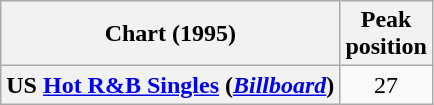<table class="wikitable plainrowheaders" style="text-align:center">
<tr>
<th scope="col">Chart (1995)</th>
<th scope="col">Peak<br>position</th>
</tr>
<tr>
<th scope="row">US <a href='#'>Hot R&B Singles</a> (<em><a href='#'>Billboard</a></em>)</th>
<td>27</td>
</tr>
</table>
